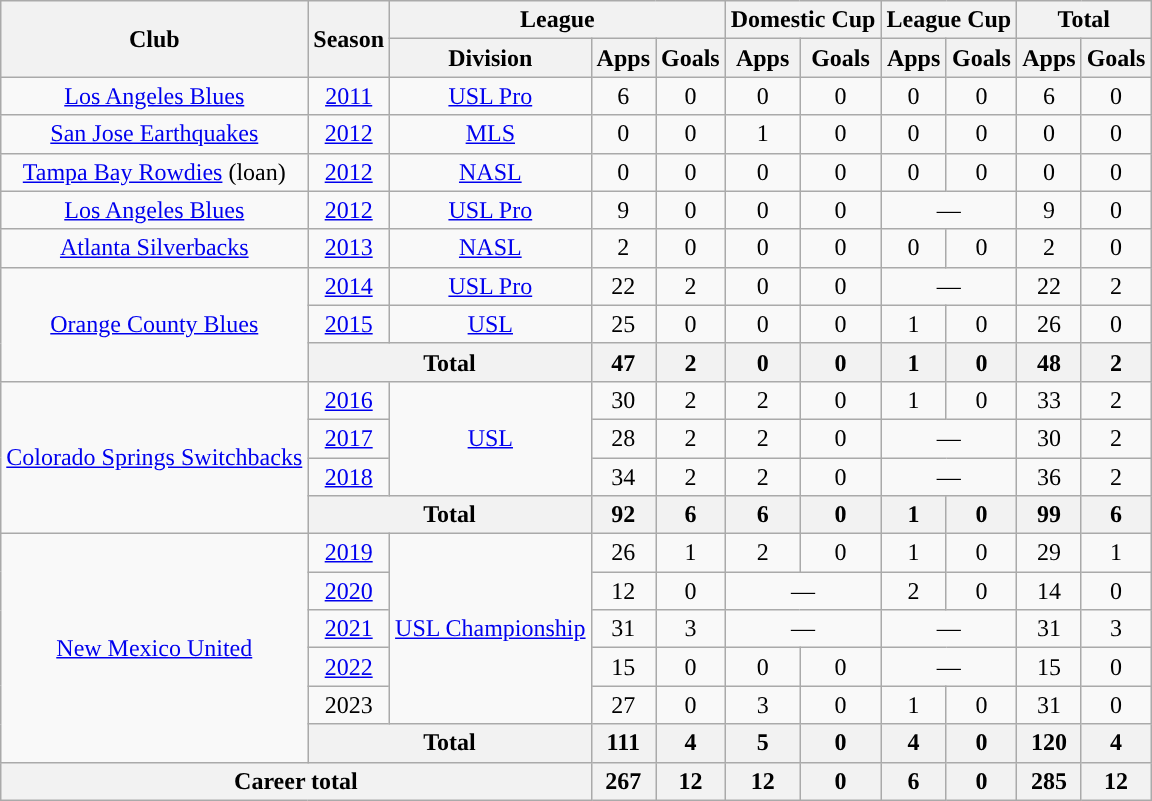<table class="wikitable" style="text-align: center">
<tr>
<th rowspan="2">Club</th>
<th rowspan="2">Season</th>
<th colspan="3">League</th>
<th colspan="2">Domestic Cup</th>
<th colspan="2">League Cup</th>
<th colspan="2">Total</th>
</tr>
<tr>
<th>Division</th>
<th>Apps</th>
<th>Goals</th>
<th>Apps</th>
<th>Goals</th>
<th>Apps</th>
<th>Goals</th>
<th>Apps</th>
<th>Goals</th>
</tr>
<tr>
<td><a href='#'>Los Angeles Blues</a></td>
<td><a href='#'>2011</a></td>
<td><a href='#'>USL Pro</a></td>
<td>6</td>
<td>0</td>
<td>0</td>
<td>0</td>
<td>0</td>
<td>0</td>
<td>6</td>
<td>0</td>
</tr>
<tr>
<td><a href='#'>San Jose Earthquakes</a></td>
<td><a href='#'>2012</a></td>
<td><a href='#'>MLS</a></td>
<td>0</td>
<td>0</td>
<td>1</td>
<td>0</td>
<td>0</td>
<td>0</td>
<td>0</td>
<td>0</td>
</tr>
<tr>
<td><a href='#'>Tampa Bay Rowdies</a> (loan)</td>
<td><a href='#'>2012</a></td>
<td><a href='#'>NASL</a></td>
<td>0</td>
<td>0</td>
<td>0</td>
<td>0</td>
<td>0</td>
<td>0</td>
<td>0</td>
<td>0</td>
</tr>
<tr>
<td><a href='#'>Los Angeles Blues</a></td>
<td><a href='#'>2012</a></td>
<td><a href='#'>USL Pro</a></td>
<td>9</td>
<td>0</td>
<td>0</td>
<td>0</td>
<td colspan="2">—</td>
<td>9</td>
<td>0</td>
</tr>
<tr>
<td><a href='#'>Atlanta Silverbacks</a></td>
<td><a href='#'>2013</a></td>
<td><a href='#'>NASL</a></td>
<td>2</td>
<td>0</td>
<td>0</td>
<td>0</td>
<td>0</td>
<td>0</td>
<td>2</td>
<td>0</td>
</tr>
<tr>
<td rowspan="3"><a href='#'>Orange County Blues</a></td>
<td><a href='#'>2014</a></td>
<td><a href='#'>USL Pro</a></td>
<td>22</td>
<td>2</td>
<td>0</td>
<td>0</td>
<td colspan="2">—</td>
<td>22</td>
<td>2</td>
</tr>
<tr>
<td><a href='#'>2015</a></td>
<td><a href='#'>USL</a></td>
<td>25</td>
<td>0</td>
<td>0</td>
<td>0</td>
<td>1</td>
<td>0</td>
<td>26</td>
<td>0</td>
</tr>
<tr>
<th colspan="2">Total</th>
<th>47</th>
<th>2</th>
<th>0</th>
<th>0</th>
<th>1</th>
<th>0</th>
<th>48</th>
<th>2</th>
</tr>
<tr>
<td rowspan="4"><a href='#'>Colorado Springs Switchbacks</a></td>
<td><a href='#'>2016</a></td>
<td rowspan="3"><a href='#'>USL</a></td>
<td>30</td>
<td>2</td>
<td>2</td>
<td>0</td>
<td>1</td>
<td>0</td>
<td>33</td>
<td>2</td>
</tr>
<tr>
<td><a href='#'>2017</a></td>
<td>28</td>
<td>2</td>
<td>2</td>
<td>0</td>
<td colspan="2">—</td>
<td>30</td>
<td>2</td>
</tr>
<tr>
<td><a href='#'>2018</a></td>
<td>34</td>
<td>2</td>
<td>2</td>
<td>0</td>
<td colspan="2">—</td>
<td>36</td>
<td>2</td>
</tr>
<tr>
<th colspan="2">Total</th>
<th>92</th>
<th>6</th>
<th>6</th>
<th>0</th>
<th>1</th>
<th>0</th>
<th>99</th>
<th>6</th>
</tr>
<tr>
<td rowspan="6"><a href='#'>New Mexico United</a></td>
<td><a href='#'>2019</a></td>
<td rowspan="5"><a href='#'>USL Championship</a></td>
<td>26</td>
<td>1</td>
<td>2</td>
<td>0</td>
<td>1</td>
<td>0</td>
<td>29</td>
<td>1</td>
</tr>
<tr>
<td><a href='#'>2020</a></td>
<td>12</td>
<td>0</td>
<td colspan="2">—</td>
<td>2</td>
<td>0</td>
<td>14</td>
<td>0</td>
</tr>
<tr>
<td><a href='#'>2021</a></td>
<td>31</td>
<td>3</td>
<td colspan="2">—</td>
<td colspan="2">—</td>
<td>31</td>
<td>3</td>
</tr>
<tr>
<td><a href='#'>2022</a></td>
<td>15</td>
<td>0</td>
<td>0</td>
<td>0</td>
<td colspan="2">—</td>
<td>15</td>
<td>0</td>
</tr>
<tr>
<td>2023</td>
<td>27</td>
<td>0</td>
<td>3</td>
<td>0</td>
<td>1</td>
<td>0</td>
<td>31</td>
<td>0</td>
</tr>
<tr>
<th colspan="2">Total</th>
<th>111</th>
<th>4</th>
<th>5</th>
<th>0</th>
<th>4</th>
<th>0</th>
<th>120</th>
<th>4</th>
</tr>
<tr>
<th colspan="3">Career total</th>
<th>267</th>
<th>12</th>
<th>12</th>
<th>0</th>
<th>6</th>
<th>0</th>
<th>285</th>
<th>12</th>
</tr>
</table>
